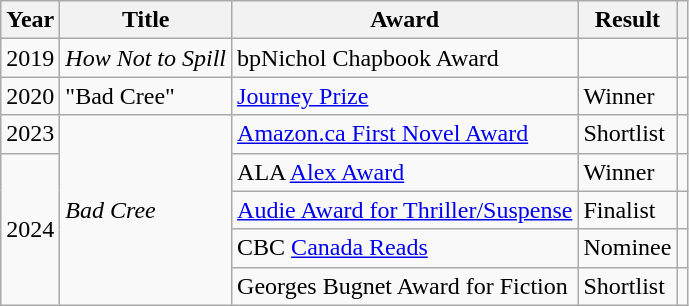<table class="wikitable">
<tr>
<th>Year</th>
<th>Title</th>
<th>Award</th>
<th>Result</th>
<th></th>
</tr>
<tr>
<td>2019</td>
<td><em>How Not to Spill</em></td>
<td>bpNichol Chapbook Award</td>
<td></td>
<td></td>
</tr>
<tr>
<td>2020</td>
<td>"Bad Cree"</td>
<td><a href='#'>Journey Prize</a></td>
<td>Winner</td>
<td></td>
</tr>
<tr>
<td>2023</td>
<td rowspan="5"><em>Bad Cree</em></td>
<td><a href='#'>Amazon.ca First Novel Award</a></td>
<td>Shortlist</td>
<td></td>
</tr>
<tr>
<td rowspan="4">2024</td>
<td>ALA <a href='#'>Alex Award</a></td>
<td>Winner</td>
<td></td>
</tr>
<tr>
<td><a href='#'>Audie Award for Thriller/Suspense</a></td>
<td>Finalist</td>
<td></td>
</tr>
<tr>
<td>CBC <a href='#'>Canada Reads</a></td>
<td>Nominee</td>
<td></td>
</tr>
<tr>
<td>Georges Bugnet Award for Fiction</td>
<td>Shortlist</td>
<td></td>
</tr>
</table>
